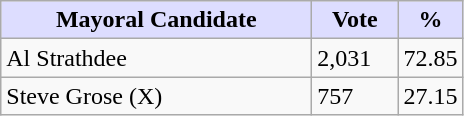<table class="wikitable">
<tr>
<th style="background:#ddf; width:200px;">Mayoral Candidate</th>
<th style="background:#ddf; width:50px;">Vote</th>
<th style="background:#ddf; width:30px;">%</th>
</tr>
<tr>
<td>Al Strathdee</td>
<td>2,031</td>
<td>72.85</td>
</tr>
<tr>
<td>Steve Grose (X)</td>
<td>757</td>
<td>27.15</td>
</tr>
</table>
